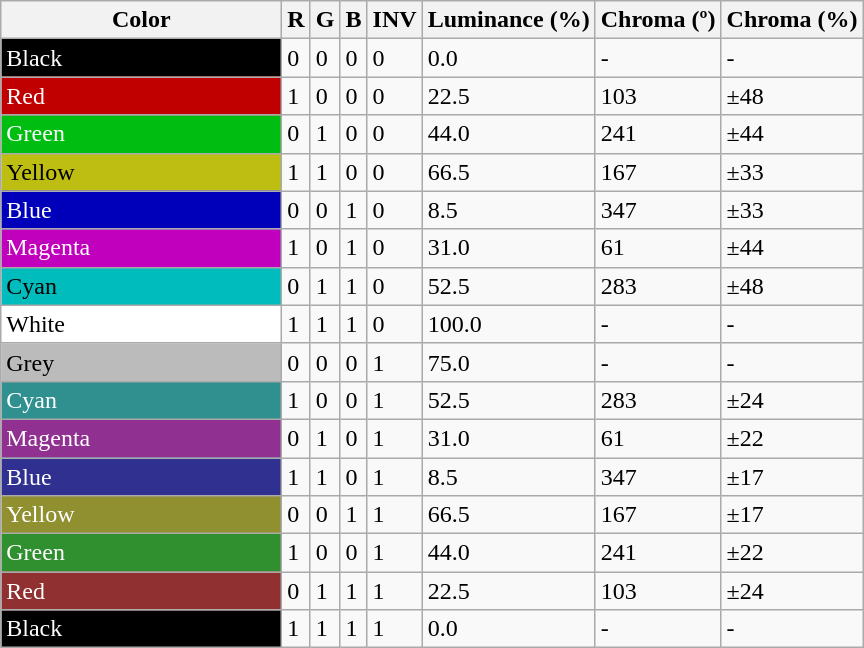<table class="wikitable sortable" style="border-style: none;" border="1" cellpadding="5">
<tr>
<th style="width: 135pt;">Color</th>
<th>R</th>
<th>G</th>
<th>B</th>
<th>INV</th>
<th>Luminance (%)</th>
<th>Chroma (º)</th>
<th>Chroma (%)</th>
</tr>
<tr>
<td style="color: white; background-color: #000000; width: 7pc;">Black</td>
<td>0</td>
<td>0</td>
<td>0</td>
<td>0</td>
<td>0.0</td>
<td>-</td>
<td>-</td>
</tr>
<tr>
<td style="color: white; background-color: #c00000; width: 7pc;">Red</td>
<td>1</td>
<td>0</td>
<td>0</td>
<td>0</td>
<td>22.5</td>
<td>103</td>
<td>±48</td>
</tr>
<tr>
<td style="color: white; background-color: #00bd12; width: 7pc;">Green</td>
<td>0</td>
<td>1</td>
<td>0</td>
<td>0</td>
<td>44.0</td>
<td>241</td>
<td>±44</td>
</tr>
<tr>
<td style="color: black; background-color: #bdbd12; width: 7pc;">Yellow</td>
<td>1</td>
<td>1</td>
<td>0</td>
<td>0</td>
<td>66.5</td>
<td>167</td>
<td>±33</td>
</tr>
<tr>
<td style="color: white; background-color: #0000bb; width: 7pc;">Blue</td>
<td>0</td>
<td>0</td>
<td>1</td>
<td>0</td>
<td>8.5</td>
<td>347</td>
<td>±33</td>
</tr>
<tr>
<td style="color: white; background-color: #c000bc; width: 7pc;">Magenta</td>
<td>1</td>
<td>0</td>
<td>1</td>
<td>0</td>
<td>31.0</td>
<td>61</td>
<td>±44</td>
</tr>
<tr>
<td style="color: black; background-color: #00bcbc; width: 7pc;">Cyan</td>
<td>0</td>
<td>1</td>
<td>1</td>
<td>0</td>
<td>52.5</td>
<td>283</td>
<td>±48</td>
</tr>
<tr>
<td style="color: black; background-color: #ffffff; width: 7pc;">White</td>
<td>1</td>
<td>1</td>
<td>1</td>
<td>0</td>
<td>100.0</td>
<td>-</td>
<td>-</td>
</tr>
<tr>
<td style="color: black; background-color:#bbbbbb; width: 7pc;">Grey</td>
<td>0</td>
<td>0</td>
<td>0</td>
<td>1</td>
<td>75.0</td>
<td>-</td>
<td>-</td>
</tr>
<tr>
<td style="color: white; background-color: #309090; width: 7pc;">Cyan</td>
<td>1</td>
<td>0</td>
<td>0</td>
<td>1</td>
<td>52.5</td>
<td>283</td>
<td>±24</td>
</tr>
<tr>
<td style="color: white; background-color: #903090; width: 7pc;">Magenta</td>
<td>0</td>
<td>1</td>
<td>0</td>
<td>1</td>
<td>31.0</td>
<td>61</td>
<td>±22</td>
</tr>
<tr>
<td style="color: white; background-color: #303090; width: 7pc;">Blue</td>
<td>1</td>
<td>1</td>
<td>0</td>
<td>1</td>
<td>8.5</td>
<td>347</td>
<td>±17</td>
</tr>
<tr>
<td style="color: white; background-color: #909030; width: 7pc;">Yellow</td>
<td>0</td>
<td>0</td>
<td>1</td>
<td>1</td>
<td>66.5</td>
<td>167</td>
<td>±17</td>
</tr>
<tr>
<td style="color: white; background-color: #309030; width: 7pc;">Green</td>
<td>1</td>
<td>0</td>
<td>0</td>
<td>1</td>
<td>44.0</td>
<td>241</td>
<td>±22</td>
</tr>
<tr>
<td style="color: white; background-color: #903030; width: 7pc;">Red</td>
<td>0</td>
<td>1</td>
<td>1</td>
<td>1</td>
<td>22.5</td>
<td>103</td>
<td>±24</td>
</tr>
<tr>
<td style="color: white; background-color: #000000; width: 7pc;">Black</td>
<td>1</td>
<td>1</td>
<td>1</td>
<td>1</td>
<td>0.0</td>
<td>-</td>
<td>-</td>
</tr>
</table>
